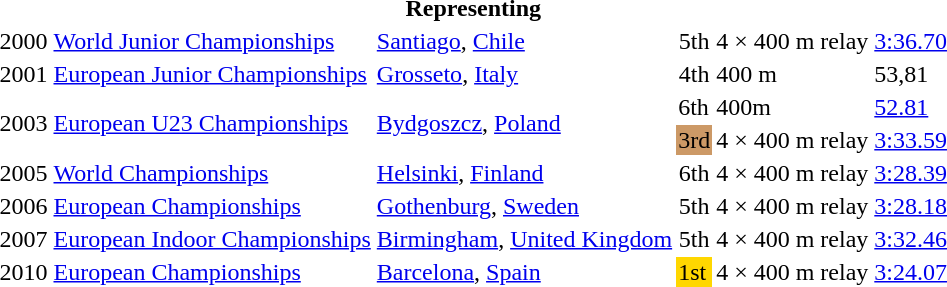<table>
<tr>
<th colspan="6">Representing </th>
</tr>
<tr>
<td>2000</td>
<td><a href='#'>World Junior Championships</a></td>
<td><a href='#'>Santiago</a>, <a href='#'>Chile</a></td>
<td align="center">5th</td>
<td>4 × 400 m relay</td>
<td><a href='#'>3:36.70</a></td>
</tr>
<tr>
<td>2001</td>
<td><a href='#'>European Junior Championships</a></td>
<td><a href='#'>Grosseto</a>, <a href='#'>Italy</a></td>
<td align="center">4th</td>
<td>400 m</td>
<td>53,81</td>
</tr>
<tr>
<td rowspan=2>2003</td>
<td rowspan=2><a href='#'>European U23 Championships</a></td>
<td rowspan=2><a href='#'>Bydgoszcz</a>, <a href='#'>Poland</a></td>
<td>6th</td>
<td>400m</td>
<td><a href='#'>52.81</a></td>
</tr>
<tr>
<td bgcolor="cc9966">3rd</td>
<td>4 × 400 m relay</td>
<td><a href='#'>3:33.59</a></td>
</tr>
<tr>
<td>2005</td>
<td><a href='#'>World Championships</a></td>
<td><a href='#'>Helsinki</a>, <a href='#'>Finland</a></td>
<td align="center">6th</td>
<td>4 × 400 m relay</td>
<td><a href='#'>3:28.39</a></td>
</tr>
<tr>
<td>2006</td>
<td><a href='#'>European Championships</a></td>
<td><a href='#'>Gothenburg</a>, <a href='#'>Sweden</a></td>
<td align="center">5th</td>
<td>4 × 400 m relay</td>
<td><a href='#'>3:28.18</a></td>
</tr>
<tr>
<td>2007</td>
<td><a href='#'>European Indoor Championships</a></td>
<td><a href='#'>Birmingham</a>, <a href='#'>United Kingdom</a></td>
<td align="center">5th</td>
<td>4 × 400 m relay</td>
<td><a href='#'>3:32.46</a></td>
</tr>
<tr>
<td>2010</td>
<td><a href='#'>European Championships</a></td>
<td><a href='#'>Barcelona</a>, <a href='#'>Spain</a></td>
<td bgcolor=gold>1st</td>
<td>4 × 400 m relay</td>
<td><a href='#'>3:24.07</a></td>
</tr>
</table>
